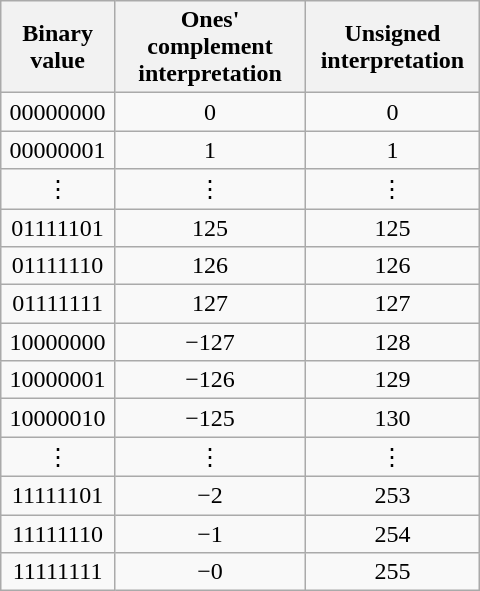<table class="wikitable" style="float:right; width: 20em; margin-left: 1em; text-align:center">
<tr>
<th>Binary value</th>
<th>Ones' complement interpretation</th>
<th>Unsigned interpretation</th>
</tr>
<tr>
<td>00000000</td>
<td>0</td>
<td>0</td>
</tr>
<tr>
<td>00000001</td>
<td>1</td>
<td>1</td>
</tr>
<tr>
<td>⋮</td>
<td>⋮</td>
<td>⋮</td>
</tr>
<tr>
<td>01111101</td>
<td>125</td>
<td>125</td>
</tr>
<tr>
<td>01111110</td>
<td>126</td>
<td>126</td>
</tr>
<tr>
<td>01111111</td>
<td>127</td>
<td>127</td>
</tr>
<tr>
<td>10000000</td>
<td>−127</td>
<td>128</td>
</tr>
<tr>
<td>10000001</td>
<td>−126</td>
<td>129</td>
</tr>
<tr>
<td>10000010</td>
<td>−125</td>
<td>130</td>
</tr>
<tr>
<td>⋮</td>
<td>⋮</td>
<td>⋮</td>
</tr>
<tr>
<td>11111101</td>
<td>−2</td>
<td>253</td>
</tr>
<tr>
<td>11111110</td>
<td>−1</td>
<td>254</td>
</tr>
<tr>
<td>11111111</td>
<td>−0</td>
<td>255</td>
</tr>
</table>
